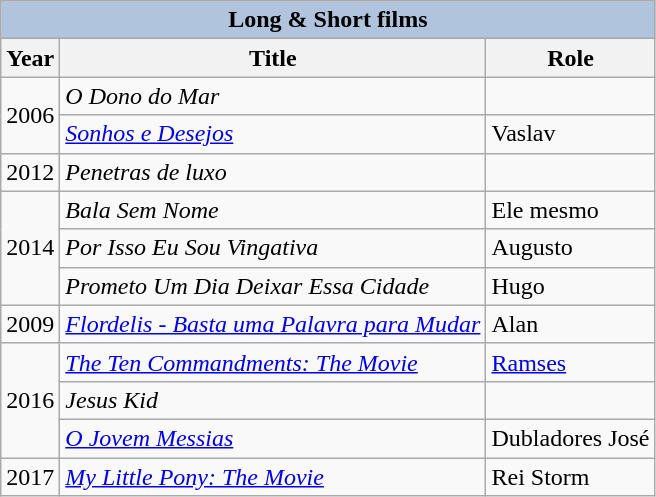<table class="wikitable" style="font-size: 100%;">
<tr>
<th colspan="5" style="background: LightSteelBlue;">Long & Short films</th>
</tr>
<tr>
<th>Year</th>
<th>Title</th>
<th>Role</th>
</tr>
<tr>
<td rowspan="2">2006</td>
<td><em>O Dono do Mar</em></td>
<td></td>
</tr>
<tr>
<td><em><a href='#'>Sonhos e Desejos</a></em></td>
<td>Vaslav</td>
</tr>
<tr>
<td>2012</td>
<td><em>Penetras de luxo</em></td>
<td></td>
</tr>
<tr>
<td rowspan="3">2014</td>
<td><em>Bala Sem Nome</em></td>
<td>Ele mesmo</td>
</tr>
<tr>
<td><em>Por Isso Eu Sou Vingativa</em></td>
<td>Augusto</td>
</tr>
<tr>
<td><em>Prometo Um Dia Deixar Essa Cidade</em></td>
<td>Hugo</td>
</tr>
<tr>
<td>2009</td>
<td><em><a href='#'>Flordelis - Basta uma Palavra para Mudar</a></em></td>
<td>Alan</td>
</tr>
<tr>
<td rowspan="3">2016</td>
<td><em><a href='#'>The Ten Commandments: The Movie</a></em></td>
<td><a href='#'>Ramses</a></td>
</tr>
<tr>
<td><em>Jesus Kid</em></td>
<td></td>
</tr>
<tr>
<td><em><a href='#'>O Jovem Messias</a> </em></td>
<td>Dubladores José</td>
</tr>
<tr>
<td>2017</td>
<td><em><a href='#'>My Little Pony: The Movie</a></em></td>
<td>Rei Storm</td>
</tr>
</table>
